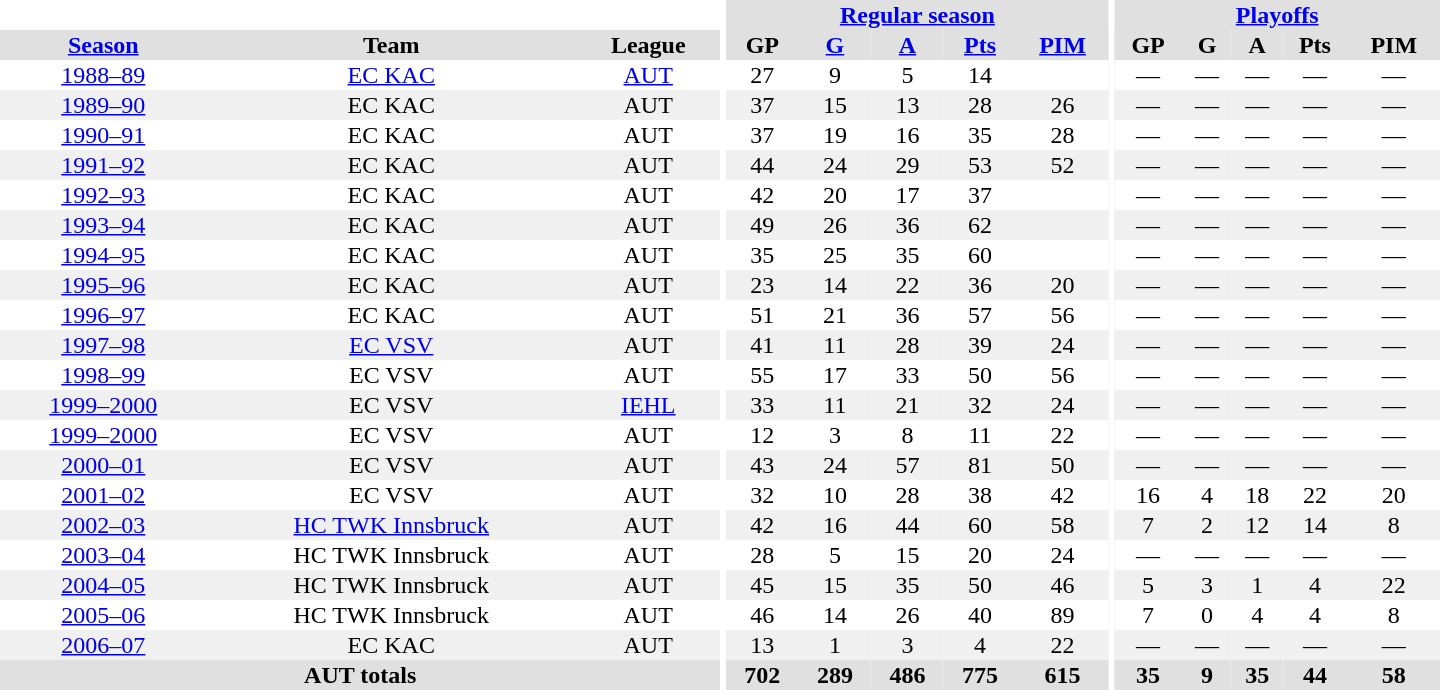<table border="0" cellpadding="1" cellspacing="0" style="text-align:center; width:60em">
<tr bgcolor="#e0e0e0">
<th colspan="3" bgcolor="#ffffff"></th>
<th rowspan="99" bgcolor="#ffffff"></th>
<th colspan="5"><a href='#'>Regular season</a></th>
<th rowspan="99" bgcolor="#ffffff"></th>
<th colspan="5"><a href='#'>Playoffs</a></th>
</tr>
<tr bgcolor="#e0e0e0">
<th><a href='#'>Season</a></th>
<th>Team</th>
<th>League</th>
<th>GP</th>
<th><a href='#'>G</a></th>
<th><a href='#'>A</a></th>
<th><a href='#'>Pts</a></th>
<th><a href='#'>PIM</a></th>
<th>GP</th>
<th>G</th>
<th>A</th>
<th>Pts</th>
<th>PIM</th>
</tr>
<tr>
<td><a href='#'>1988–89</a></td>
<td><a href='#'>EC KAC</a></td>
<td><a href='#'>AUT</a></td>
<td>27</td>
<td>9</td>
<td>5</td>
<td>14</td>
<td></td>
<td>—</td>
<td>—</td>
<td>—</td>
<td>—</td>
<td>—</td>
</tr>
<tr bgcolor="#f0f0f0">
<td><a href='#'>1989–90</a></td>
<td>EC KAC</td>
<td>AUT</td>
<td>37</td>
<td>15</td>
<td>13</td>
<td>28</td>
<td>26</td>
<td>—</td>
<td>—</td>
<td>—</td>
<td>—</td>
<td>—</td>
</tr>
<tr>
<td><a href='#'>1990–91</a></td>
<td>EC KAC</td>
<td>AUT</td>
<td>37</td>
<td>19</td>
<td>16</td>
<td>35</td>
<td>28</td>
<td>—</td>
<td>—</td>
<td>—</td>
<td>—</td>
<td>—</td>
</tr>
<tr bgcolor="#f0f0f0">
<td><a href='#'>1991–92</a></td>
<td>EC KAC</td>
<td>AUT</td>
<td>44</td>
<td>24</td>
<td>29</td>
<td>53</td>
<td>52</td>
<td>—</td>
<td>—</td>
<td>—</td>
<td>—</td>
<td>—</td>
</tr>
<tr>
<td><a href='#'>1992–93</a></td>
<td>EC KAC</td>
<td>AUT</td>
<td>42</td>
<td>20</td>
<td>17</td>
<td>37</td>
<td></td>
<td>—</td>
<td>—</td>
<td>—</td>
<td>—</td>
<td>—</td>
</tr>
<tr bgcolor="#f0f0f0">
<td><a href='#'>1993–94</a></td>
<td>EC KAC</td>
<td>AUT</td>
<td>49</td>
<td>26</td>
<td>36</td>
<td>62</td>
<td></td>
<td>—</td>
<td>—</td>
<td>—</td>
<td>—</td>
<td>—</td>
</tr>
<tr>
<td><a href='#'>1994–95</a></td>
<td>EC KAC</td>
<td>AUT</td>
<td>35</td>
<td>25</td>
<td>35</td>
<td>60</td>
<td></td>
<td>—</td>
<td>—</td>
<td>—</td>
<td>—</td>
<td>—</td>
</tr>
<tr bgcolor="#f0f0f0">
<td><a href='#'>1995–96</a></td>
<td>EC KAC</td>
<td>AUT</td>
<td>23</td>
<td>14</td>
<td>22</td>
<td>36</td>
<td>20</td>
<td>—</td>
<td>—</td>
<td>—</td>
<td>—</td>
<td>—</td>
</tr>
<tr>
<td><a href='#'>1996–97</a></td>
<td>EC KAC</td>
<td>AUT</td>
<td>51</td>
<td>21</td>
<td>36</td>
<td>57</td>
<td>56</td>
<td>—</td>
<td>—</td>
<td>—</td>
<td>—</td>
<td>—</td>
</tr>
<tr bgcolor="#f0f0f0">
<td><a href='#'>1997–98</a></td>
<td><a href='#'>EC VSV</a></td>
<td>AUT</td>
<td>41</td>
<td>11</td>
<td>28</td>
<td>39</td>
<td>24</td>
<td>—</td>
<td>—</td>
<td>—</td>
<td>—</td>
<td>—</td>
</tr>
<tr>
<td><a href='#'>1998–99</a></td>
<td>EC VSV</td>
<td>AUT</td>
<td>55</td>
<td>17</td>
<td>33</td>
<td>50</td>
<td>56</td>
<td>—</td>
<td>—</td>
<td>—</td>
<td>—</td>
<td>—</td>
</tr>
<tr bgcolor="#f0f0f0">
<td><a href='#'>1999–2000</a></td>
<td>EC VSV</td>
<td><a href='#'>IEHL</a></td>
<td>33</td>
<td>11</td>
<td>21</td>
<td>32</td>
<td>24</td>
<td>—</td>
<td>—</td>
<td>—</td>
<td>—</td>
<td>—</td>
</tr>
<tr>
<td><a href='#'>1999–2000</a></td>
<td>EC VSV</td>
<td>AUT</td>
<td>12</td>
<td>3</td>
<td>8</td>
<td>11</td>
<td>22</td>
<td>—</td>
<td>—</td>
<td>—</td>
<td>—</td>
<td>—</td>
</tr>
<tr bgcolor="#f0f0f0">
<td><a href='#'>2000–01</a></td>
<td>EC VSV</td>
<td>AUT</td>
<td>43</td>
<td>24</td>
<td>57</td>
<td>81</td>
<td>50</td>
<td>—</td>
<td>—</td>
<td>—</td>
<td>—</td>
<td>—</td>
</tr>
<tr>
<td><a href='#'>2001–02</a></td>
<td>EC VSV</td>
<td>AUT</td>
<td>32</td>
<td>10</td>
<td>28</td>
<td>38</td>
<td>42</td>
<td>16</td>
<td>4</td>
<td>18</td>
<td>22</td>
<td>20</td>
</tr>
<tr bgcolor="#f0f0f0">
<td><a href='#'>2002–03</a></td>
<td><a href='#'>HC TWK Innsbruck</a></td>
<td>AUT</td>
<td>42</td>
<td>16</td>
<td>44</td>
<td>60</td>
<td>58</td>
<td>7</td>
<td>2</td>
<td>12</td>
<td>14</td>
<td>8</td>
</tr>
<tr>
<td><a href='#'>2003–04</a></td>
<td>HC TWK Innsbruck</td>
<td>AUT</td>
<td>28</td>
<td>5</td>
<td>15</td>
<td>20</td>
<td>24</td>
<td>—</td>
<td>—</td>
<td>—</td>
<td>—</td>
<td>—</td>
</tr>
<tr bgcolor="#f0f0f0">
<td><a href='#'>2004–05</a></td>
<td>HC TWK Innsbruck</td>
<td>AUT</td>
<td>45</td>
<td>15</td>
<td>35</td>
<td>50</td>
<td>46</td>
<td>5</td>
<td>3</td>
<td>1</td>
<td>4</td>
<td>22</td>
</tr>
<tr>
<td><a href='#'>2005–06</a></td>
<td>HC TWK Innsbruck</td>
<td>AUT</td>
<td>46</td>
<td>14</td>
<td>26</td>
<td>40</td>
<td>89</td>
<td>7</td>
<td>0</td>
<td>4</td>
<td>4</td>
<td>8</td>
</tr>
<tr bgcolor="#f0f0f0">
<td><a href='#'>2006–07</a></td>
<td>EC KAC</td>
<td>AUT</td>
<td>13</td>
<td>1</td>
<td>3</td>
<td>4</td>
<td>22</td>
<td>—</td>
<td>—</td>
<td>—</td>
<td>—</td>
<td>—</td>
</tr>
<tr bgcolor="#e0e0e0">
<th colspan="3">AUT totals</th>
<th>702</th>
<th>289</th>
<th>486</th>
<th>775</th>
<th>615</th>
<th>35</th>
<th>9</th>
<th>35</th>
<th>44</th>
<th>58</th>
</tr>
</table>
